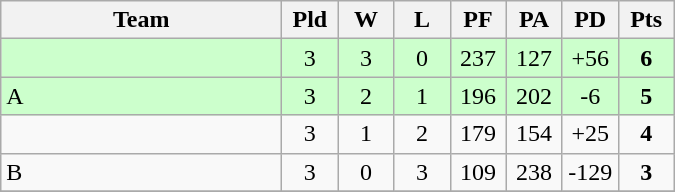<table class="wikitable" style="text-align:center;">
<tr>
<th width=180>Team</th>
<th width=30>Pld</th>
<th width=30>W</th>
<th width=30>L</th>
<th width=30>PF</th>
<th width=30>PA</th>
<th width=30>PD</th>
<th width=30>Pts</th>
</tr>
<tr bgcolor=#ccffcc>
<td align="left"></td>
<td>3</td>
<td>3</td>
<td>0</td>
<td>237</td>
<td>127</td>
<td>+56</td>
<td><strong>6</strong></td>
</tr>
<tr bgcolor=#ccffcc>
<td align="left"> A</td>
<td>3</td>
<td>2</td>
<td>1</td>
<td>196</td>
<td>202</td>
<td>-6</td>
<td><strong>5</strong></td>
</tr>
<tr>
<td align="left"></td>
<td>3</td>
<td>1</td>
<td>2</td>
<td>179</td>
<td>154</td>
<td>+25</td>
<td><strong>4</strong></td>
</tr>
<tr>
<td align="left"> B</td>
<td>3</td>
<td>0</td>
<td>3</td>
<td>109</td>
<td>238</td>
<td>-129</td>
<td><strong>3</strong></td>
</tr>
<tr>
</tr>
</table>
